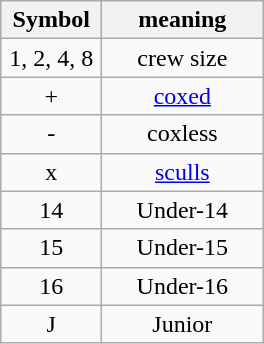<table class="wikitable" style="text-align:center">
<tr>
<th width=60>Symbol</th>
<th width=100>meaning</th>
</tr>
<tr>
<td>1, 2, 4, 8</td>
<td>crew size</td>
</tr>
<tr>
<td>+</td>
<td><a href='#'>coxed</a></td>
</tr>
<tr>
<td>-</td>
<td>coxless</td>
</tr>
<tr>
<td>x</td>
<td><a href='#'>sculls</a></td>
</tr>
<tr>
<td>14</td>
<td>Under-14</td>
</tr>
<tr>
<td>15</td>
<td>Under-15</td>
</tr>
<tr>
<td>16</td>
<td>Under-16</td>
</tr>
<tr>
<td>J</td>
<td>Junior</td>
</tr>
</table>
